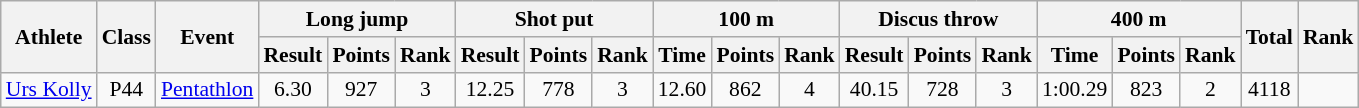<table class=wikitable style="font-size:90%">
<tr>
<th rowspan="2">Athlete</th>
<th rowspan="2">Class</th>
<th rowspan="2">Event</th>
<th colspan="3">Long jump</th>
<th colspan="3">Shot put</th>
<th colspan="3">100 m</th>
<th colspan="3">Discus throw</th>
<th colspan="3">400 m</th>
<th rowspan="2">Total</th>
<th rowspan="2">Rank</th>
</tr>
<tr>
<th>Result</th>
<th>Points</th>
<th>Rank</th>
<th>Result</th>
<th>Points</th>
<th>Rank</th>
<th>Time</th>
<th>Points</th>
<th>Rank</th>
<th>Result</th>
<th>Points</th>
<th>Rank</th>
<th>Time</th>
<th>Points</th>
<th>Rank</th>
</tr>
<tr>
<td><a href='#'>Urs Kolly</a></td>
<td align="center">P44</td>
<td><a href='#'>Pentathlon</a></td>
<td align="center">6.30</td>
<td align="center">927</td>
<td align="center">3</td>
<td align="center">12.25</td>
<td align="center">778</td>
<td align="center">3</td>
<td align="center">12.60</td>
<td align="center">862</td>
<td align="center">4</td>
<td align="center">40.15</td>
<td align="center">728</td>
<td align="center">3</td>
<td align="center">1:00.29</td>
<td align="center">823</td>
<td align="center">2</td>
<td align="center">4118</td>
<td align="center"></td>
</tr>
</table>
